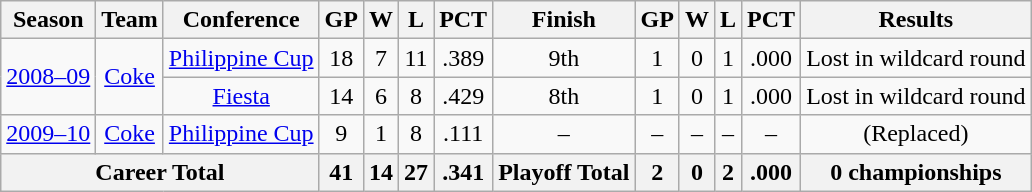<table class="wikitable" style="text-align:center">
<tr>
<th>Season</th>
<th>Team</th>
<th>Conference</th>
<th>GP</th>
<th>W</th>
<th>L</th>
<th>PCT</th>
<th>Finish</th>
<th>GP</th>
<th>W</th>
<th>L</th>
<th>PCT</th>
<th>Results</th>
</tr>
<tr>
<td rowspan="2"><a href='#'>2008–09</a></td>
<td rowspan="2"><a href='#'>Coke</a></td>
<td><a href='#'>Philippine Cup</a></td>
<td>18</td>
<td>7</td>
<td>11</td>
<td>.389</td>
<td>9th</td>
<td>1</td>
<td>0</td>
<td>1</td>
<td>.000</td>
<td>Lost in wildcard round</td>
</tr>
<tr>
<td><a href='#'>Fiesta</a></td>
<td>14</td>
<td>6</td>
<td>8</td>
<td>.429</td>
<td>8th</td>
<td>1</td>
<td>0</td>
<td>1</td>
<td>.000</td>
<td>Lost in wildcard round</td>
</tr>
<tr>
<td><a href='#'>2009–10</a></td>
<td><a href='#'>Coke</a></td>
<td><a href='#'>Philippine Cup</a></td>
<td>9</td>
<td>1</td>
<td>8</td>
<td>.111</td>
<td>–</td>
<td>–</td>
<td>–</td>
<td>–</td>
<td>–</td>
<td>(Replaced)</td>
</tr>
<tr>
<th colspan="3"><strong>Career Total</strong></th>
<th>41</th>
<th><strong>14</strong></th>
<th>27</th>
<th><strong>.341</strong></th>
<th>Playoff Total</th>
<th><strong>2</strong></th>
<th><strong>0</strong></th>
<th><strong>2</strong></th>
<th><strong>.000</strong></th>
<th><strong>0 championships</strong></th>
</tr>
</table>
